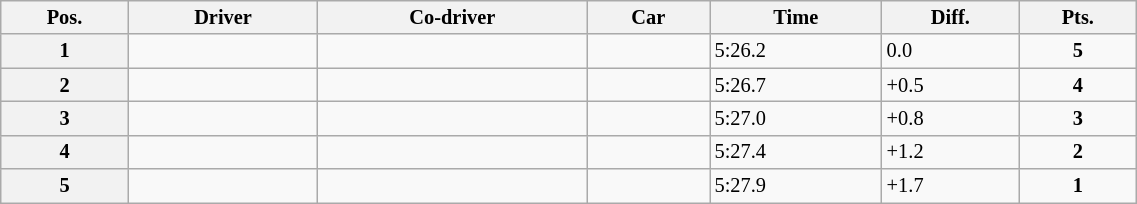<table class="wikitable" width=60% style="font-size: 85%;">
<tr>
<th>Pos.</th>
<th>Driver</th>
<th>Co-driver</th>
<th>Car</th>
<th>Time</th>
<th>Diff.</th>
<th>Pts.</th>
</tr>
<tr>
<th>1</th>
<td></td>
<td></td>
<td></td>
<td>5:26.2</td>
<td>0.0</td>
<td align="center"><strong>5</strong></td>
</tr>
<tr>
<th>2</th>
<td></td>
<td></td>
<td></td>
<td>5:26.7</td>
<td>+0.5</td>
<td align="center"><strong>4</strong></td>
</tr>
<tr>
<th>3</th>
<td></td>
<td></td>
<td></td>
<td>5:27.0</td>
<td>+0.8</td>
<td align="center"><strong>3</strong></td>
</tr>
<tr>
<th>4</th>
<td></td>
<td></td>
<td></td>
<td>5:27.4</td>
<td>+1.2</td>
<td align="center"><strong>2</strong></td>
</tr>
<tr>
<th>5</th>
<td></td>
<td></td>
<td></td>
<td>5:27.9</td>
<td>+1.7</td>
<td align="center"><strong>1</strong></td>
</tr>
</table>
